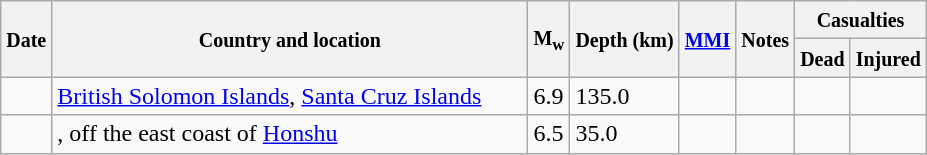<table class="wikitable sortable sort-under" style="border:1px black; margin-left:1em;">
<tr>
<th rowspan="2"><small>Date</small></th>
<th rowspan="2" style="width: 310px"><small>Country and location</small></th>
<th rowspan="2"><small>M<sub>w</sub></small></th>
<th rowspan="2"><small>Depth (km)</small></th>
<th rowspan="2"><small><a href='#'>MMI</a></small></th>
<th rowspan="2" class="unsortable"><small>Notes</small></th>
<th colspan="2"><small>Casualties</small></th>
</tr>
<tr>
<th><small>Dead</small></th>
<th><small>Injured</small></th>
</tr>
<tr>
<td></td>
<td> <a href='#'>British Solomon Islands</a>, <a href='#'>Santa Cruz Islands</a></td>
<td>6.9</td>
<td>135.0</td>
<td></td>
<td></td>
<td></td>
<td></td>
</tr>
<tr>
<td></td>
<td>, off the east coast of <a href='#'>Honshu</a></td>
<td>6.5</td>
<td>35.0</td>
<td></td>
<td></td>
<td></td>
<td></td>
</tr>
</table>
